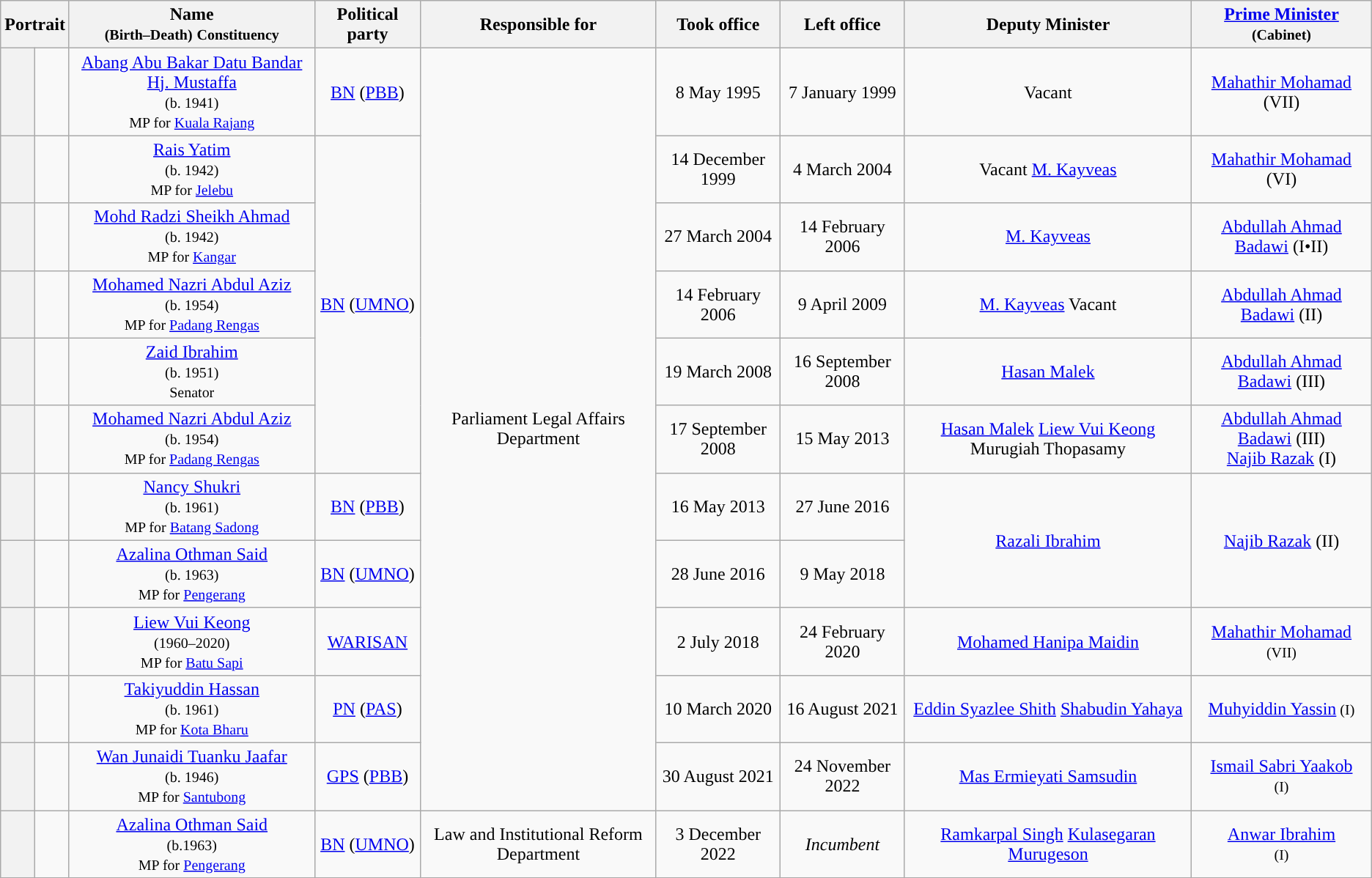<table class="wikitable" style="text-align:center;">
<tr>
<th colspan="2">Portrait</th>
<th>Name<br><small>(Birth–Death)</small>
<small>Constituency</small></th>
<th>Political party</th>
<th>Responsible for</th>
<th>Took office</th>
<th>Left office</th>
<th>Deputy Minister</th>
<th><a href='#'>Prime Minister</a><small> (Cabinet)</small></th>
</tr>
<tr>
<th style="background:"></th>
<td></td>
<td><a href='#'>Abang Abu Bakar Datu Bandar Hj. Mustaffa</a><br><small> (b. 1941)<br> MP for <a href='#'>Kuala Rajang</a></small></td>
<td><a href='#'>BN</a> (<a href='#'>PBB</a>)</td>
<td rowspan=11>Parliament Legal Affairs Department</td>
<td>8 May 1995</td>
<td>7 January 1999</td>
<td>Vacant</td>
<td><a href='#'>Mahathir Mohamad</a> (VII)</td>
</tr>
<tr>
<th style="background:"></th>
<td></td>
<td><a href='#'>Rais Yatim</a> <br><small> (b. 1942) <br>MP for <a href='#'>Jelebu</a></small></td>
<td rowspan="5"><a href='#'>BN</a> (<a href='#'>UMNO</a>)</td>
<td>14 December 1999</td>
<td>4 March 2004</td>
<td>Vacant  <a href='#'>M. Kayveas</a> </td>
<td><a href='#'>Mahathir Mohamad</a> (VI)</td>
</tr>
<tr>
<th style="background:"></th>
<td></td>
<td><a href='#'>Mohd Radzi Sheikh Ahmad</a> <br><small> (b. 1942) <br>MP for <a href='#'>Kangar</a></small></td>
<td>27 March 2004</td>
<td>14 February 2006</td>
<td><a href='#'>M. Kayveas</a></td>
<td><a href='#'>Abdullah Ahmad Badawi</a> (I•II)</td>
</tr>
<tr>
<th style="background:"></th>
<td></td>
<td><a href='#'>Mohamed Nazri Abdul Aziz</a> <br><small> (b. 1954) <br> MP for <a href='#'>Padang Rengas</a></small></td>
<td>14 February 2006</td>
<td>9 April 2009</td>
<td><a href='#'>M. Kayveas</a>  Vacant </td>
<td><a href='#'>Abdullah Ahmad Badawi</a> (II)</td>
</tr>
<tr>
<th style="background:"></th>
<td></td>
<td><a href='#'>Zaid Ibrahim</a> <br><small> (b. 1951) <br> Senator</small></td>
<td>19 March 2008</td>
<td>16 September 2008</td>
<td><a href='#'>Hasan Malek</a></td>
<td><a href='#'>Abdullah Ahmad Badawi</a> (III)</td>
</tr>
<tr>
<th style="background:"></th>
<td></td>
<td><a href='#'>Mohamed Nazri Abdul Aziz</a> <br><small> (b. 1954)  <br> MP for <a href='#'>Padang Rengas</a></small></td>
<td>17 September 2008</td>
<td>15 May 2013</td>
<td><a href='#'>Hasan Malek</a>  <a href='#'>Liew Vui Keong</a>  Murugiah Thopasamy </td>
<td><a href='#'>Abdullah Ahmad Badawi</a> (III) <br> <a href='#'>Najib Razak</a> (I)</td>
</tr>
<tr>
<th style="background:"></th>
<td></td>
<td><a href='#'>Nancy Shukri</a> <br><small> (b. 1961) <br> MP for <a href='#'>Batang Sadong</a></small></td>
<td><a href='#'>BN</a> (<a href='#'>PBB</a>)</td>
<td>16 May 2013</td>
<td>27 June 2016</td>
<td rowspan="2"><a href='#'>Razali Ibrahim</a></td>
<td rowspan="2"><a href='#'>Najib Razak</a> (II)</td>
</tr>
<tr>
<th style="background:"></th>
<td></td>
<td><a href='#'>Azalina Othman Said</a> <br><small>(b. 1963) <br> MP for <a href='#'>Pengerang</a></small></td>
<td><a href='#'>BN</a> (<a href='#'>UMNO</a>)</td>
<td>28 June 2016</td>
<td>9 May 2018</td>
</tr>
<tr>
<th style="background:"></th>
<td></td>
<td><a href='#'>Liew Vui Keong</a><br><small>(1960–2020)<br></small><small>MP for <a href='#'>Batu Sapi</a></small></td>
<td><a href='#'>WARISAN</a></td>
<td>2 July 2018</td>
<td>24 February 2020</td>
<td><a href='#'>Mohamed Hanipa Maidin</a></td>
<td><a href='#'>Mahathir Mohamad</a><small> (VII)</small></td>
</tr>
<tr>
<th style="background:"></th>
<td></td>
<td><a href='#'>Takiyuddin Hassan</a><br><small>(b. 1961)<br>MP for <a href='#'>Kota Bharu</a></small></td>
<td><a href='#'>PN</a> (<a href='#'>PAS</a>)</td>
<td>10 March 2020</td>
<td>16 August 2021</td>
<td><a href='#'>Eddin Syazlee Shith</a>  <a href='#'>Shabudin Yahaya</a></td>
<td><a href='#'>Muhyiddin Yassin</a><small> (I)</small></td>
</tr>
<tr>
<th style="background:"></th>
<td></td>
<td><a href='#'>Wan Junaidi Tuanku Jaafar</a><br><small>(b. 1946)<br>MP for <a href='#'>Santubong</a></small></td>
<td><a href='#'>GPS</a> (<a href='#'>PBB</a>)</td>
<td>30 August 2021</td>
<td>24 November 2022</td>
<td><a href='#'>Mas Ermieyati Samsudin</a></td>
<td><a href='#'>Ismail Sabri Yaakob</a><br><small>(I)</small></td>
</tr>
<tr>
<th style="background:"></th>
<td></td>
<td><a href='#'>Azalina Othman Said</a><br><small>(b.1963)<br>MP for <a href='#'>Pengerang</a></small></td>
<td><a href='#'>BN</a>  (<a href='#'>UMNO</a>)</td>
<td>Law and Institutional Reform Department</td>
<td>3 December 2022</td>
<td><em>Incumbent</em></td>
<td><a href='#'>Ramkarpal Singh</a>  <a href='#'>Kulasegaran Murugeson</a> </td>
<td><a href='#'>Anwar Ibrahim</a><br><small>(I)</small></td>
</tr>
<tr>
</tr>
</table>
